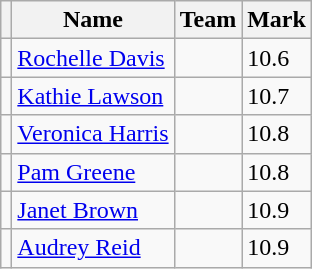<table class=wikitable>
<tr>
<th></th>
<th>Name</th>
<th>Team</th>
<th>Mark</th>
</tr>
<tr>
<td></td>
<td><a href='#'>Rochelle Davis</a></td>
<td></td>
<td>10.6</td>
</tr>
<tr>
<td></td>
<td><a href='#'>Kathie Lawson</a></td>
<td></td>
<td>10.7</td>
</tr>
<tr>
<td></td>
<td><a href='#'>Veronica Harris</a></td>
<td></td>
<td>10.8</td>
</tr>
<tr>
<td></td>
<td><a href='#'>Pam Greene</a></td>
<td></td>
<td>10.8</td>
</tr>
<tr>
<td></td>
<td><a href='#'>Janet Brown</a></td>
<td></td>
<td>10.9</td>
</tr>
<tr>
<td></td>
<td><a href='#'>Audrey Reid</a></td>
<td></td>
<td>10.9</td>
</tr>
</table>
